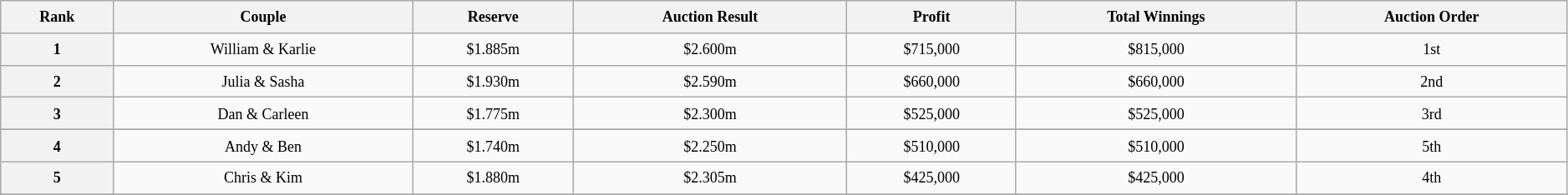<table class="wikitable sortable" style="text-align: center; font-size: 9pt; line-height:20px; width:99%">
<tr>
<th>Rank</th>
<th>Couple</th>
<th>Reserve</th>
<th>Auction Result</th>
<th>Profit</th>
<th>Total Winnings</th>
<th>Auction Order</th>
</tr>
<tr>
<th>1</th>
<td>William & Karlie</td>
<td>$1.885m</td>
<td>$2.600m</td>
<td>$715,000</td>
<td>$815,000</td>
<td>1st</td>
</tr>
<tr>
<th>2</th>
<td>Julia & Sasha</td>
<td>$1.930m</td>
<td>$2.590m</td>
<td>$660,000</td>
<td>$660,000</td>
<td>2nd</td>
</tr>
<tr>
<th>3</th>
<td>Dan & Carleen</td>
<td>$1.775m</td>
<td>$2.300m</td>
<td>$525,000</td>
<td>$525,000</td>
<td>3rd</td>
</tr>
<tr>
</tr>
<tr>
<th>4</th>
<td>Andy & Ben</td>
<td>$1.740m</td>
<td>$2.250m</td>
<td>$510,000</td>
<td>$510,000</td>
<td>5th</td>
</tr>
<tr>
<th>5</th>
<td>Chris & Kim</td>
<td>$1.880m</td>
<td>$2.305m</td>
<td>$425,000</td>
<td>$425,000</td>
<td>4th</td>
</tr>
<tr>
</tr>
<tr>
</tr>
</table>
